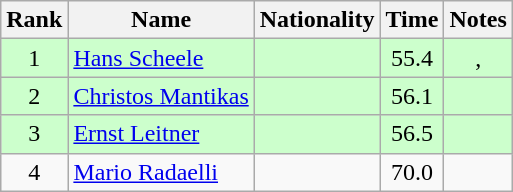<table class="wikitable sortable" style="text-align:center">
<tr>
<th>Rank</th>
<th>Name</th>
<th>Nationality</th>
<th>Time</th>
<th>Notes</th>
</tr>
<tr bgcolor=ccffcc>
<td>1</td>
<td align=left><a href='#'>Hans Scheele</a></td>
<td align=left></td>
<td>55.4</td>
<td>, </td>
</tr>
<tr bgcolor=ccffcc>
<td>2</td>
<td align=left><a href='#'>Christos Mantikas</a></td>
<td align=left></td>
<td>56.1</td>
<td></td>
</tr>
<tr bgcolor=ccffcc>
<td>3</td>
<td align=left><a href='#'>Ernst Leitner</a></td>
<td align=left></td>
<td>56.5</td>
<td></td>
</tr>
<tr>
<td>4</td>
<td align=left><a href='#'>Mario Radaelli</a></td>
<td align=left></td>
<td>70.0</td>
<td></td>
</tr>
</table>
